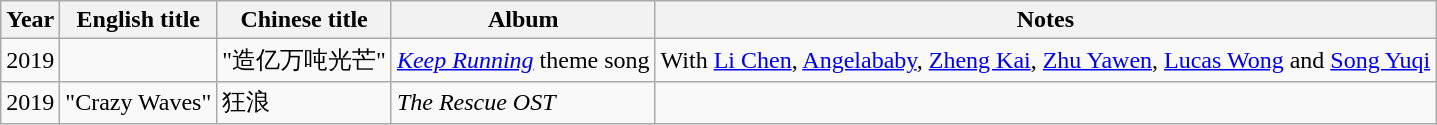<table class="wikitable sortable">
<tr>
<th>Year</th>
<th>English title</th>
<th>Chinese title</th>
<th class="unsortable">Album</th>
<th>Notes</th>
</tr>
<tr>
<td>2019</td>
<td></td>
<td>"造亿万吨光芒"</td>
<td><em><a href='#'>Keep Running</a></em> theme song</td>
<td>With <a href='#'>Li Chen</a>, <a href='#'>Angelababy</a>, <a href='#'>Zheng Kai</a>, <a href='#'>Zhu Yawen</a>, <a href='#'>Lucas Wong</a> and <a href='#'>Song Yuqi</a></td>
</tr>
<tr>
<td>2019</td>
<td>"Crazy Waves"</td>
<td>狂浪</td>
<td><em>The Rescue OST</em></td>
<td></td>
</tr>
</table>
